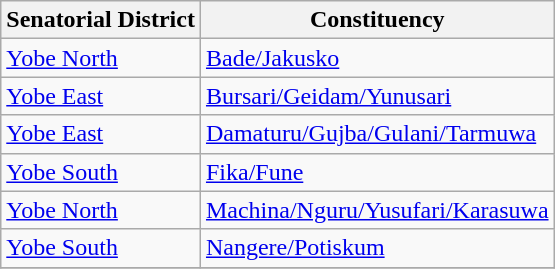<table class="wikitable sortable">
<tr>
<th>Senatorial District</th>
<th>Constituency</th>
</tr>
<tr>
<td><a href='#'>Yobe North</a></td>
<td><a href='#'>Bade/Jakusko</a></td>
</tr>
<tr>
<td><a href='#'>Yobe East</a></td>
<td><a href='#'>Bursari/Geidam/Yunusari</a></td>
</tr>
<tr>
<td><a href='#'>Yobe East</a></td>
<td><a href='#'>Damaturu/Gujba/Gulani/Tarmuwa</a></td>
</tr>
<tr>
<td><a href='#'>Yobe South</a></td>
<td><a href='#'>Fika/Fune</a></td>
</tr>
<tr>
<td><a href='#'>Yobe North</a></td>
<td><a href='#'>Machina/Nguru/Yusufari/Karasuwa</a></td>
</tr>
<tr>
<td><a href='#'>Yobe South</a></td>
<td><a href='#'>Nangere/Potiskum</a></td>
</tr>
<tr>
</tr>
</table>
